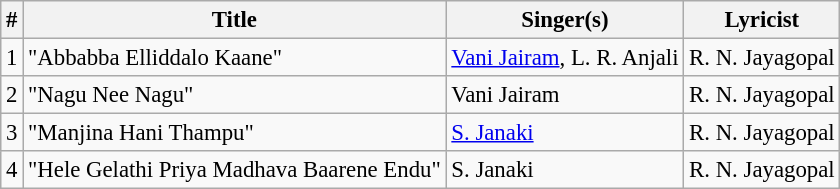<table class="wikitable" style="font-size:95%;">
<tr>
<th>#</th>
<th>Title</th>
<th>Singer(s)</th>
<th>Lyricist</th>
</tr>
<tr>
<td>1</td>
<td>"Abbabba Elliddalo Kaane"</td>
<td><a href='#'>Vani Jairam</a>, L. R. Anjali</td>
<td>R. N. Jayagopal</td>
</tr>
<tr>
<td>2</td>
<td>"Nagu Nee Nagu"</td>
<td>Vani Jairam</td>
<td>R. N. Jayagopal</td>
</tr>
<tr>
<td>3</td>
<td>"Manjina Hani Thampu"</td>
<td><a href='#'>S. Janaki</a></td>
<td>R. N. Jayagopal</td>
</tr>
<tr>
<td>4</td>
<td>"Hele Gelathi Priya Madhava Baarene Endu"</td>
<td>S. Janaki</td>
<td>R. N. Jayagopal</td>
</tr>
</table>
